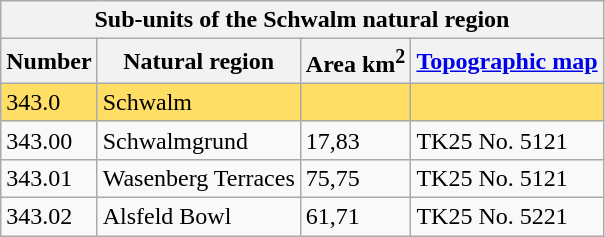<table class="wikitable">
<tr class="hintergrundfarbe5">
<th bgcolor="#FFDEAD" colspan="4" align="center">Sub-units of the Schwalm natural region</th>
</tr>
<tr>
<th>Number</th>
<th>Natural region</th>
<th>Area km<sup>2</sup></th>
<th><a href='#'>Topographic map</a></th>
</tr>
<tr bgcolor="#FFDE66">
<td>343.0</td>
<td>Schwalm</td>
<td> </td>
<td></td>
</tr>
<tr>
<td>343.00</td>
<td>Schwalmgrund</td>
<td>17,83</td>
<td>TK25 No. 5121</td>
</tr>
<tr>
<td>343.01</td>
<td>Wasenberg Terraces</td>
<td>75,75</td>
<td>TK25 No. 5121</td>
</tr>
<tr>
<td>343.02</td>
<td>Alsfeld Bowl</td>
<td>61,71</td>
<td>TK25 No. 5221</td>
</tr>
</table>
